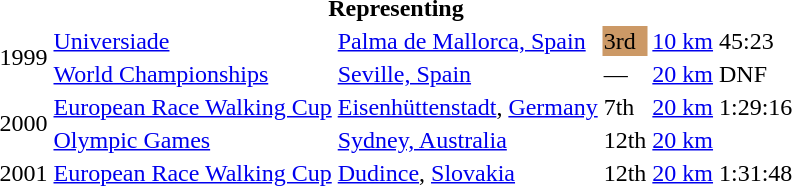<table>
<tr>
<th colspan="6">Representing </th>
</tr>
<tr>
<td rowspan=2>1999</td>
<td><a href='#'>Universiade</a></td>
<td><a href='#'>Palma de Mallorca, Spain</a></td>
<td bgcolor="cc9966">3rd</td>
<td><a href='#'>10 km</a></td>
<td>45:23</td>
</tr>
<tr>
<td><a href='#'>World Championships</a></td>
<td><a href='#'>Seville, Spain</a></td>
<td>—</td>
<td><a href='#'>20 km</a></td>
<td>DNF</td>
</tr>
<tr>
<td rowspan=2>2000</td>
<td><a href='#'>European Race Walking Cup</a></td>
<td><a href='#'>Eisenhüttenstadt</a>, <a href='#'>Germany</a></td>
<td>7th</td>
<td><a href='#'>20 km</a></td>
<td>1:29:16</td>
</tr>
<tr>
<td><a href='#'>Olympic Games</a></td>
<td><a href='#'>Sydney, Australia</a></td>
<td>12th</td>
<td><a href='#'>20 km</a></td>
<td></td>
</tr>
<tr>
<td>2001</td>
<td><a href='#'>European Race Walking Cup</a></td>
<td><a href='#'>Dudince</a>, <a href='#'>Slovakia</a></td>
<td>12th</td>
<td><a href='#'>20 km</a></td>
<td>1:31:48</td>
</tr>
</table>
